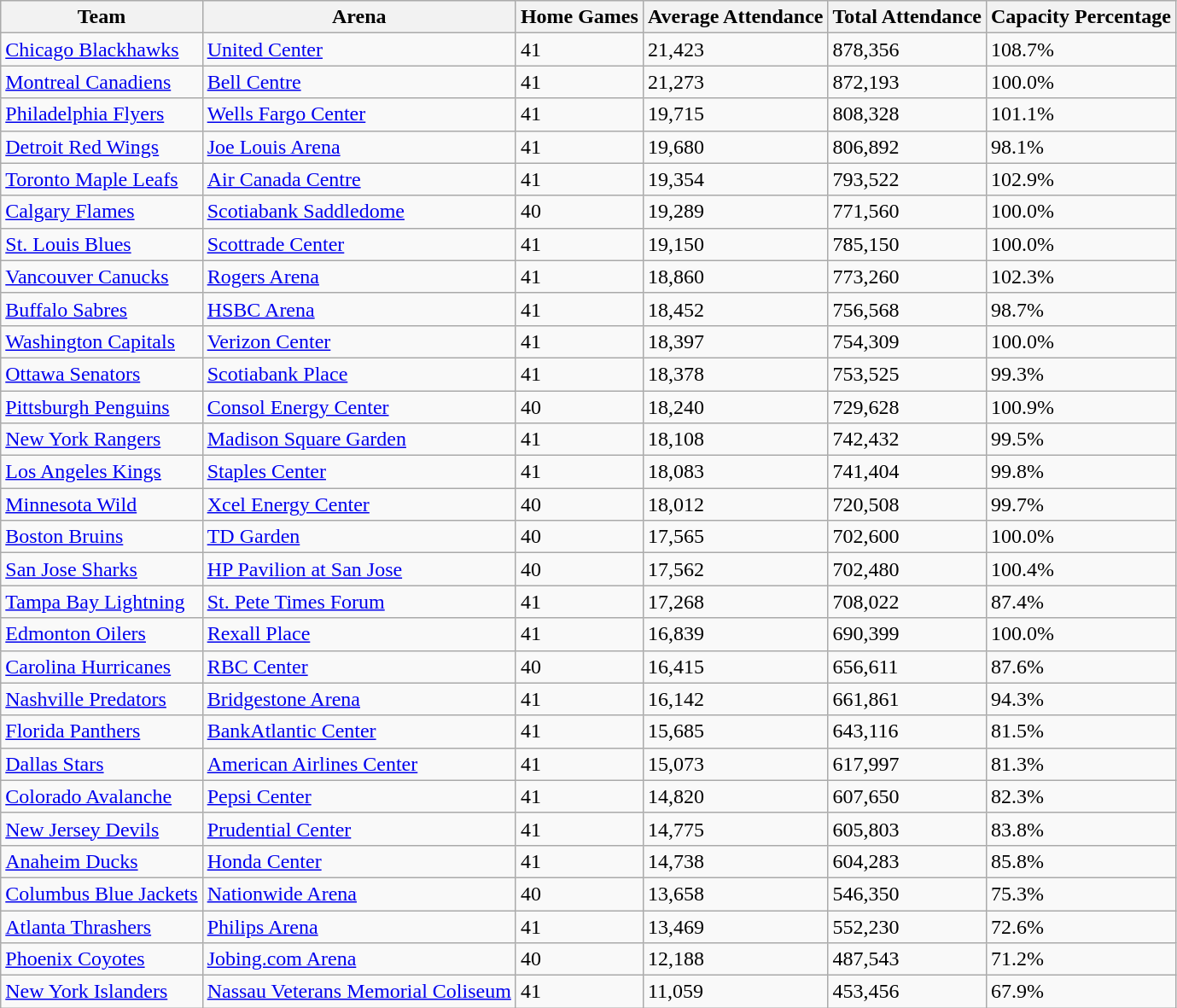<table class="wikitable sortable">
<tr>
<th>Team</th>
<th>Arena</th>
<th>Home Games</th>
<th>Average Attendance</th>
<th>Total Attendance</th>
<th data-sort-type="number">Capacity Percentage</th>
</tr>
<tr>
<td><a href='#'>Chicago Blackhawks</a></td>
<td><a href='#'>United Center</a></td>
<td>41</td>
<td>21,423</td>
<td>878,356</td>
<td>108.7% </td>
</tr>
<tr>
<td><a href='#'>Montreal Canadiens</a></td>
<td><a href='#'>Bell Centre</a></td>
<td>41</td>
<td>21,273</td>
<td>872,193</td>
<td>100.0%</td>
</tr>
<tr>
<td><a href='#'>Philadelphia Flyers</a></td>
<td><a href='#'>Wells Fargo Center</a></td>
<td>41</td>
<td>19,715</td>
<td>808,328</td>
<td>101.1%</td>
</tr>
<tr>
<td><a href='#'>Detroit Red Wings</a></td>
<td><a href='#'>Joe Louis Arena</a></td>
<td>41</td>
<td>19,680</td>
<td>806,892</td>
<td>98.1%</td>
</tr>
<tr>
<td><a href='#'>Toronto Maple Leafs</a></td>
<td><a href='#'>Air Canada Centre</a></td>
<td>41</td>
<td>19,354</td>
<td>793,522</td>
<td>102.9%</td>
</tr>
<tr>
<td><a href='#'>Calgary Flames</a></td>
<td><a href='#'>Scotiabank Saddledome</a></td>
<td>40</td>
<td>19,289</td>
<td>771,560</td>
<td>100.0%</td>
</tr>
<tr>
<td><a href='#'>St. Louis Blues</a></td>
<td><a href='#'>Scottrade Center</a></td>
<td>41</td>
<td>19,150</td>
<td>785,150</td>
<td>100.0%</td>
</tr>
<tr>
<td><a href='#'>Vancouver Canucks</a></td>
<td><a href='#'>Rogers Arena</a></td>
<td>41</td>
<td>18,860</td>
<td>773,260</td>
<td>102.3%</td>
</tr>
<tr>
<td><a href='#'>Buffalo Sabres</a></td>
<td><a href='#'>HSBC Arena</a></td>
<td>41</td>
<td>18,452</td>
<td>756,568</td>
<td>98.7%</td>
</tr>
<tr>
<td><a href='#'>Washington Capitals</a></td>
<td><a href='#'>Verizon Center</a></td>
<td>41</td>
<td>18,397</td>
<td>754,309</td>
<td>100.0%</td>
</tr>
<tr>
<td><a href='#'>Ottawa Senators</a></td>
<td><a href='#'>Scotiabank Place</a></td>
<td>41</td>
<td>18,378</td>
<td>753,525</td>
<td>99.3%</td>
</tr>
<tr>
<td><a href='#'>Pittsburgh Penguins</a></td>
<td><a href='#'>Consol Energy Center</a></td>
<td>40</td>
<td>18,240</td>
<td>729,628</td>
<td>100.9%</td>
</tr>
<tr>
<td><a href='#'>New York Rangers</a></td>
<td><a href='#'>Madison Square Garden</a></td>
<td>41</td>
<td>18,108</td>
<td>742,432</td>
<td>99.5%</td>
</tr>
<tr>
<td><a href='#'>Los Angeles Kings</a></td>
<td><a href='#'>Staples Center</a></td>
<td>41</td>
<td>18,083</td>
<td>741,404</td>
<td>99.8%</td>
</tr>
<tr>
<td><a href='#'>Minnesota Wild</a></td>
<td><a href='#'>Xcel Energy Center</a></td>
<td>40</td>
<td>18,012</td>
<td>720,508</td>
<td>99.7%</td>
</tr>
<tr>
<td><a href='#'>Boston Bruins</a></td>
<td><a href='#'>TD Garden</a></td>
<td>40</td>
<td>17,565</td>
<td>702,600</td>
<td>100.0%</td>
</tr>
<tr>
<td><a href='#'>San Jose Sharks</a></td>
<td><a href='#'>HP Pavilion at San Jose</a></td>
<td>40</td>
<td>17,562</td>
<td>702,480</td>
<td>100.4%</td>
</tr>
<tr>
<td><a href='#'>Tampa Bay Lightning</a></td>
<td><a href='#'>St. Pete Times Forum</a></td>
<td>41</td>
<td>17,268</td>
<td>708,022</td>
<td>87.4%</td>
</tr>
<tr>
<td><a href='#'>Edmonton Oilers</a></td>
<td><a href='#'>Rexall Place</a></td>
<td>41</td>
<td>16,839</td>
<td>690,399</td>
<td>100.0%</td>
</tr>
<tr>
<td><a href='#'>Carolina Hurricanes</a></td>
<td><a href='#'>RBC Center</a></td>
<td>40</td>
<td>16,415</td>
<td>656,611</td>
<td>87.6%</td>
</tr>
<tr>
<td><a href='#'>Nashville Predators</a></td>
<td><a href='#'>Bridgestone Arena</a></td>
<td>41</td>
<td>16,142</td>
<td>661,861</td>
<td>94.3%</td>
</tr>
<tr>
<td><a href='#'>Florida Panthers</a></td>
<td><a href='#'>BankAtlantic Center</a></td>
<td>41</td>
<td>15,685</td>
<td>643,116</td>
<td>81.5%</td>
</tr>
<tr>
<td><a href='#'>Dallas Stars</a></td>
<td><a href='#'>American Airlines Center</a></td>
<td>41</td>
<td>15,073</td>
<td>617,997</td>
<td>81.3%</td>
</tr>
<tr>
<td><a href='#'>Colorado Avalanche</a></td>
<td><a href='#'>Pepsi Center</a></td>
<td>41</td>
<td>14,820</td>
<td>607,650</td>
<td>82.3%</td>
</tr>
<tr>
<td><a href='#'>New Jersey Devils</a></td>
<td><a href='#'>Prudential Center</a></td>
<td>41</td>
<td>14,775</td>
<td>605,803</td>
<td>83.8%</td>
</tr>
<tr>
<td><a href='#'>Anaheim Ducks</a></td>
<td><a href='#'>Honda Center</a></td>
<td>41</td>
<td>14,738</td>
<td>604,283</td>
<td>85.8%</td>
</tr>
<tr>
<td><a href='#'>Columbus Blue Jackets</a></td>
<td><a href='#'>Nationwide Arena</a></td>
<td>40</td>
<td>13,658</td>
<td>546,350</td>
<td>75.3%</td>
</tr>
<tr>
<td><a href='#'>Atlanta Thrashers</a></td>
<td><a href='#'>Philips Arena</a></td>
<td>41</td>
<td>13,469</td>
<td>552,230</td>
<td>72.6%</td>
</tr>
<tr>
<td><a href='#'>Phoenix Coyotes</a></td>
<td><a href='#'>Jobing.com Arena</a></td>
<td>40</td>
<td>12,188</td>
<td>487,543</td>
<td>71.2%</td>
</tr>
<tr>
<td><a href='#'>New York Islanders</a></td>
<td><a href='#'>Nassau Veterans Memorial Coliseum</a></td>
<td>41</td>
<td>11,059</td>
<td>453,456</td>
<td>67.9%</td>
</tr>
</table>
